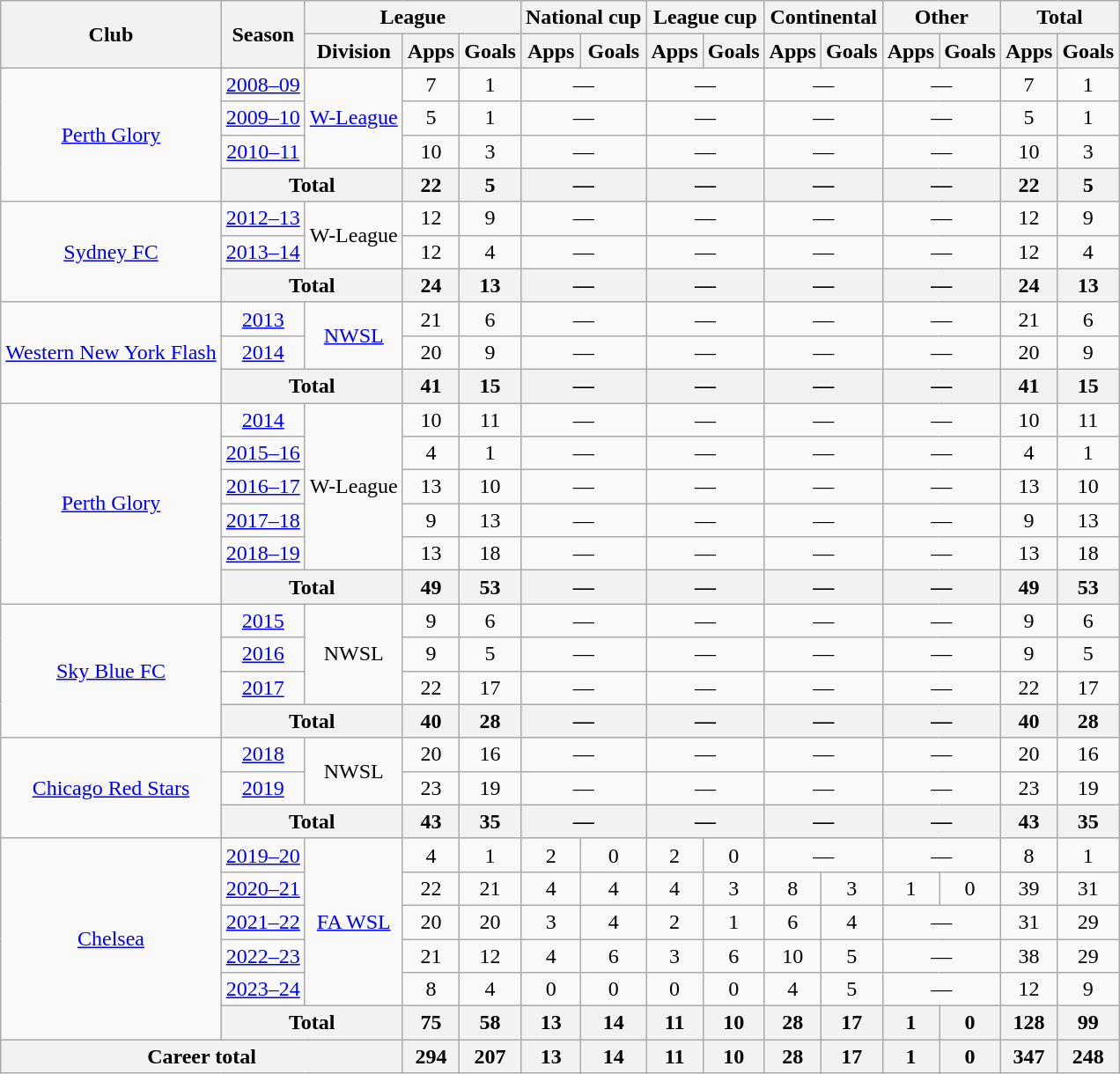<table class="wikitable" style="text-align:center">
<tr>
<th rowspan="2">Club</th>
<th rowspan="2">Season</th>
<th colspan="3">League</th>
<th colspan="2">National cup</th>
<th colspan="2">League cup</th>
<th colspan="2">Continental</th>
<th colspan="2">Other</th>
<th colspan="2">Total</th>
</tr>
<tr>
<th>Division</th>
<th>Apps</th>
<th>Goals</th>
<th>Apps</th>
<th>Goals</th>
<th>Apps</th>
<th>Goals</th>
<th>Apps</th>
<th>Goals</th>
<th>Apps</th>
<th>Goals</th>
<th>Apps</th>
<th>Goals</th>
</tr>
<tr>
<td rowspan="4"><a href='#'>Perth Glory</a></td>
<td><a href='#'>2008–09</a></td>
<td rowspan="3"><a href='#'>W-League</a></td>
<td>7</td>
<td>1</td>
<td colspan="2">—</td>
<td colspan="2">—</td>
<td colspan="2">—</td>
<td colspan="2">—</td>
<td>7</td>
<td>1</td>
</tr>
<tr>
<td><a href='#'>2009–10</a></td>
<td>5</td>
<td>1</td>
<td colspan="2">—</td>
<td colspan="2">—</td>
<td colspan="2">—</td>
<td colspan="2">—</td>
<td>5</td>
<td>1</td>
</tr>
<tr>
<td><a href='#'>2010–11</a></td>
<td>10</td>
<td>3</td>
<td colspan="2">—</td>
<td colspan="2">—</td>
<td colspan="2">—</td>
<td colspan="2">—</td>
<td>10</td>
<td>3</td>
</tr>
<tr>
<th colspan="2">Total</th>
<th>22</th>
<th>5</th>
<th colspan="2">—</th>
<th colspan="2">—</th>
<th colspan="2">—</th>
<th colspan="2">—</th>
<th>22</th>
<th>5</th>
</tr>
<tr>
<td rowspan="3"><a href='#'>Sydney FC</a></td>
<td><a href='#'>2012–13</a></td>
<td rowspan="2">W-League</td>
<td>12</td>
<td>9</td>
<td colspan="2">—</td>
<td colspan="2">—</td>
<td colspan="2">—</td>
<td colspan="2">—</td>
<td>12</td>
<td>9</td>
</tr>
<tr>
<td><a href='#'>2013–14</a></td>
<td>12</td>
<td>4</td>
<td colspan="2">—</td>
<td colspan="2">—</td>
<td colspan="2">—</td>
<td colspan="2">—</td>
<td>12</td>
<td>4</td>
</tr>
<tr>
<th colspan="2">Total</th>
<th>24</th>
<th>13</th>
<th colspan="2">—</th>
<th colspan="2">—</th>
<th colspan="2">—</th>
<th colspan="2">—</th>
<th>24</th>
<th>13</th>
</tr>
<tr>
<td rowspan="3"><a href='#'>Western New York Flash</a></td>
<td><a href='#'>2013</a></td>
<td rowspan="2"><a href='#'>NWSL</a></td>
<td>21</td>
<td>6</td>
<td colspan="2">—</td>
<td colspan="2">—</td>
<td colspan="2">—</td>
<td colspan="2">—</td>
<td>21</td>
<td>6</td>
</tr>
<tr>
<td><a href='#'>2014</a></td>
<td>20</td>
<td>9</td>
<td colspan="2">—</td>
<td colspan="2">—</td>
<td colspan="2">—</td>
<td colspan="2">—</td>
<td>20</td>
<td>9</td>
</tr>
<tr>
<th colspan="2">Total</th>
<th>41</th>
<th>15</th>
<th colspan="2">—</th>
<th colspan="2">—</th>
<th colspan="2">—</th>
<th colspan="2">—</th>
<th>41</th>
<th>15</th>
</tr>
<tr>
<td rowspan="6"><a href='#'>Perth Glory</a></td>
<td><a href='#'>2014</a></td>
<td rowspan="5">W-League</td>
<td>10</td>
<td>11</td>
<td colspan="2">—</td>
<td colspan="2">—</td>
<td colspan="2">—</td>
<td colspan="2">—</td>
<td>10</td>
<td>11</td>
</tr>
<tr>
<td><a href='#'>2015–16</a></td>
<td>4</td>
<td>1</td>
<td colspan="2">—</td>
<td colspan="2">—</td>
<td colspan="2">—</td>
<td colspan="2">—</td>
<td>4</td>
<td>1</td>
</tr>
<tr>
<td><a href='#'>2016–17</a></td>
<td>13</td>
<td>10</td>
<td colspan="2">—</td>
<td colspan="2">—</td>
<td colspan="2">—</td>
<td colspan="2">—</td>
<td>13</td>
<td>10</td>
</tr>
<tr>
<td><a href='#'>2017–18</a></td>
<td>9</td>
<td>13</td>
<td colspan="2">—</td>
<td colspan="2">—</td>
<td colspan="2">—</td>
<td colspan="2">—</td>
<td>9</td>
<td>13</td>
</tr>
<tr>
<td><a href='#'>2018–19</a></td>
<td>13</td>
<td>18</td>
<td colspan="2">—</td>
<td colspan="2">—</td>
<td colspan="2">—</td>
<td colspan="2">—</td>
<td>13</td>
<td>18</td>
</tr>
<tr>
<th colspan="2">Total</th>
<th>49</th>
<th>53</th>
<th colspan="2">—</th>
<th colspan="2">—</th>
<th colspan="2">—</th>
<th colspan="2">—</th>
<th>49</th>
<th>53</th>
</tr>
<tr>
<td rowspan="4"><a href='#'>Sky Blue FC</a></td>
<td><a href='#'>2015</a></td>
<td rowspan="3">NWSL</td>
<td>9</td>
<td>6</td>
<td colspan="2">—</td>
<td colspan="2">—</td>
<td colspan="2">—</td>
<td colspan="2">—</td>
<td>9</td>
<td>6</td>
</tr>
<tr>
<td><a href='#'>2016</a></td>
<td>9</td>
<td>5</td>
<td colspan="2">—</td>
<td colspan="2">—</td>
<td colspan="2">—</td>
<td colspan="2">—</td>
<td>9</td>
<td>5</td>
</tr>
<tr>
<td><a href='#'>2017</a></td>
<td>22</td>
<td>17</td>
<td colspan="2">—</td>
<td colspan="2">—</td>
<td colspan="2">—</td>
<td colspan="2">—</td>
<td>22</td>
<td>17</td>
</tr>
<tr>
<th colspan="2">Total</th>
<th>40</th>
<th>28</th>
<th colspan="2">—</th>
<th colspan="2">—</th>
<th colspan="2">—</th>
<th colspan="2">—</th>
<th>40</th>
<th>28</th>
</tr>
<tr>
<td rowspan="3"><a href='#'>Chicago Red Stars</a></td>
<td><a href='#'>2018</a></td>
<td rowspan="2">NWSL</td>
<td>20</td>
<td>16</td>
<td colspan="2">—</td>
<td colspan="2">—</td>
<td colspan="2">—</td>
<td colspan="2">—</td>
<td>20</td>
<td>16</td>
</tr>
<tr>
<td><a href='#'>2019</a></td>
<td>23</td>
<td>19</td>
<td colspan="2">—</td>
<td colspan="2">—</td>
<td colspan="2">—</td>
<td colspan="2">—</td>
<td>23</td>
<td>19</td>
</tr>
<tr>
<th colspan="2">Total</th>
<th>43</th>
<th>35</th>
<th colspan="2">—</th>
<th colspan="2">—</th>
<th colspan="2">—</th>
<th colspan="2">—</th>
<th>43</th>
<th>35</th>
</tr>
<tr>
<td rowspan="6"><a href='#'>Chelsea</a></td>
<td><a href='#'>2019–20</a></td>
<td rowspan="5"><a href='#'>FA WSL</a></td>
<td>4</td>
<td>1</td>
<td>2</td>
<td>0</td>
<td>2</td>
<td>0</td>
<td colspan="2">—</td>
<td colspan="2">—</td>
<td>8</td>
<td>1</td>
</tr>
<tr>
<td><a href='#'>2020–21</a></td>
<td>22</td>
<td>21</td>
<td>4</td>
<td>4</td>
<td>4</td>
<td>3</td>
<td>8</td>
<td>3</td>
<td>1</td>
<td>0</td>
<td>39</td>
<td>31</td>
</tr>
<tr>
<td><a href='#'>2021–22</a></td>
<td>20</td>
<td>20</td>
<td>3</td>
<td>4</td>
<td>2</td>
<td>1</td>
<td>6</td>
<td>4</td>
<td colspan="2">—</td>
<td>31</td>
<td>29</td>
</tr>
<tr>
<td><a href='#'>2022–23</a></td>
<td>21</td>
<td>12</td>
<td>4</td>
<td>6</td>
<td>3</td>
<td>6</td>
<td>10</td>
<td>5</td>
<td colspan="2">—</td>
<td>38</td>
<td>29</td>
</tr>
<tr>
<td><a href='#'>2023–24</a></td>
<td>8</td>
<td>4</td>
<td>0</td>
<td>0</td>
<td>0</td>
<td>0</td>
<td>4</td>
<td>5</td>
<td colspan="2">—</td>
<td>12</td>
<td>9</td>
</tr>
<tr>
<th colspan="2">Total</th>
<th>75</th>
<th>58</th>
<th>13</th>
<th>14</th>
<th>11</th>
<th>10</th>
<th>28</th>
<th>17</th>
<th>1</th>
<th>0</th>
<th>128</th>
<th>99</th>
</tr>
<tr>
<th colspan="3">Career total</th>
<th>294</th>
<th>207</th>
<th>13</th>
<th>14</th>
<th>11</th>
<th>10</th>
<th>28</th>
<th>17</th>
<th>1</th>
<th>0</th>
<th>347</th>
<th>248</th>
</tr>
</table>
